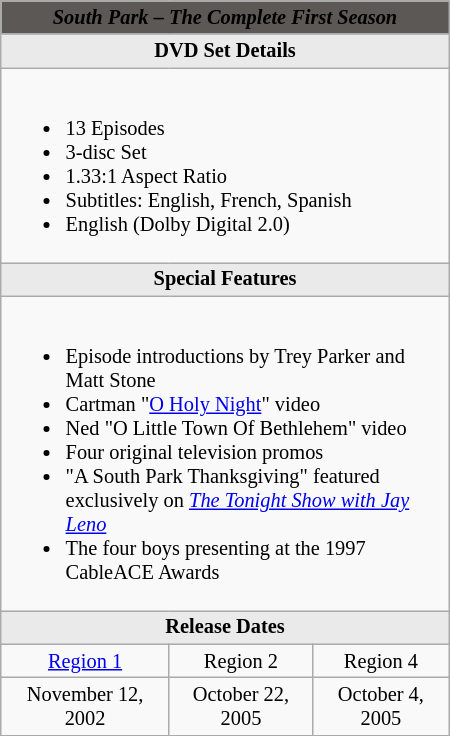<table class="wikitable" style="width:300px; font-size:85%; float:right; text-align:center; margin:0 0 0 1em; border:1px #aaa solid;">
<tr style="background:#5B5856">
<td style="text-align:center;" colspan="3"><span><strong><em>South Park – The Complete First Season</em></strong></span></td>
</tr>
<tr style="vertical-align:top;">
<td colspan="3" style="text-align:center; background:#eaeaea;"><strong>DVD Set Details</strong></td>
</tr>
<tr style="vertical-align:top;">
<td colspan="3" style="text-align:left;"><br><ul><li>13 Episodes</li><li>3-disc Set</li><li>1.33:1 Aspect Ratio</li><li>Subtitles: English, French, Spanish</li><li>English (Dolby Digital 2.0)</li></ul></td>
</tr>
<tr style="vertical-align:top;">
<td colspan="3" style="text-align:center; background:#eaeaea;"><strong>Special Features</strong></td>
</tr>
<tr style="vertical-align:top; text-align:left;">
<td colspan="3" style="text-align:left; width:500px;"><br><ul><li>Episode introductions by Trey Parker and Matt Stone</li><li>Cartman "<a href='#'>O Holy Night</a>" video</li><li>Ned "O Little Town Of Bethlehem" video</li><li>Four original television promos</li><li>"A South Park Thanksgiving" featured exclusively on <em><a href='#'>The Tonight Show with Jay Leno</a></em></li><li>The four boys presenting at the 1997 CableACE Awards</li></ul></td>
</tr>
<tr>
<td colspan="3" style="text-align:center; background:#eaeaea;"><strong>Release Dates</strong></td>
</tr>
<tr style="vertical-align:top;">
<td style="text-align:center;"><a href='#'>Region 1</a></td>
<td style="text-align:center;">Region 2</td>
<td style="text-align:center;">Region 4</td>
</tr>
<tr style="text-align:center;">
<td>November 12, 2002</td>
<td>October 22, 2005</td>
<td>October 4, 2005</td>
</tr>
</table>
